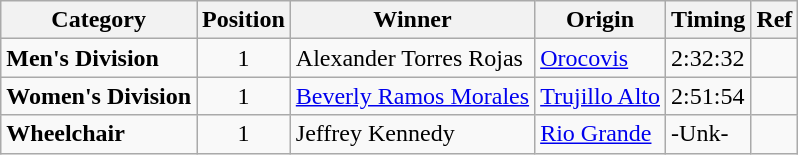<table class="wikitable">
<tr>
<th>Category</th>
<th>Position</th>
<th>Winner</th>
<th>Origin</th>
<th>Timing</th>
<th>Ref</th>
</tr>
<tr>
<td><strong>Men's Division</strong></td>
<td style="text-align:center;">1</td>
<td>Alexander Torres Rojas</td>
<td><a href='#'>Orocovis</a></td>
<td>2:32:32</td>
<td></td>
</tr>
<tr>
<td><strong>Women's Division</strong></td>
<td style="text-align:center;">1</td>
<td><a href='#'>Beverly Ramos Morales</a></td>
<td><a href='#'>Trujillo Alto</a></td>
<td>2:51:54</td>
<td></td>
</tr>
<tr>
<td><strong>Wheelchair</strong></td>
<td style="text-align:center;">1</td>
<td>Jeffrey Kennedy</td>
<td><a href='#'>Rio Grande</a></td>
<td>-Unk-</td>
<td></td>
</tr>
</table>
